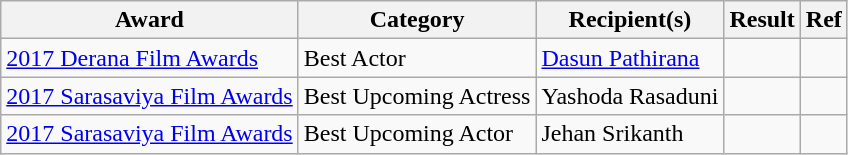<table class="wikitable">
<tr>
<th>Award</th>
<th>Category</th>
<th>Recipient(s)</th>
<th>Result</th>
<th>Ref</th>
</tr>
<tr>
<td rowspan=1><a href='#'>2017 Derana Film Awards</a></td>
<td>Best Actor</td>
<td><a href='#'>Dasun Pathirana</a></td>
<td></td>
<td></td>
</tr>
<tr>
<td rowspan=1><a href='#'>2017 Sarasaviya Film Awards</a></td>
<td>Best Upcoming Actress</td>
<td>Yashoda Rasaduni</td>
<td></td>
<td></td>
</tr>
<tr>
<td rowspan=1><a href='#'>2017 Sarasaviya Film Awards</a></td>
<td>Best Upcoming Actor</td>
<td>Jehan Srikanth</td>
<td></td>
<td></td>
</tr>
</table>
